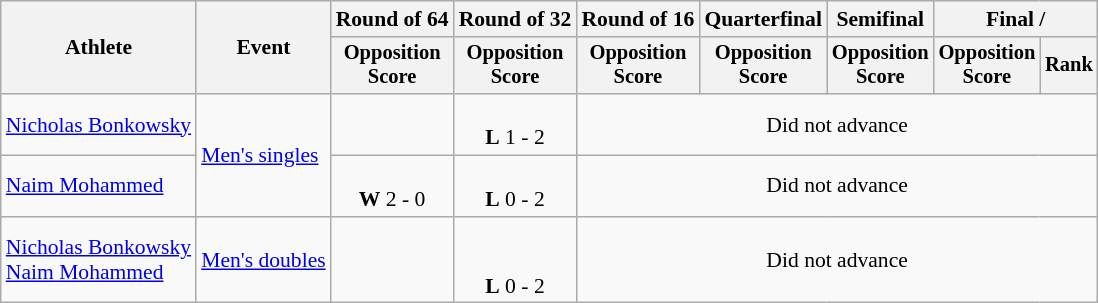<table class=wikitable style="font-size:90%">
<tr>
<th rowspan=2>Athlete</th>
<th rowspan=2>Event</th>
<th>Round of 64</th>
<th>Round of 32</th>
<th>Round of 16</th>
<th>Quarterfinal</th>
<th>Semifinal</th>
<th colspan=2>Final / </th>
</tr>
<tr style="font-size:95%">
<th>Opposition<br>Score</th>
<th>Opposition<br>Score</th>
<th>Opposition<br>Score</th>
<th>Opposition<br>Score</th>
<th>Opposition<br>Score</th>
<th>Opposition<br>Score</th>
<th>Rank</th>
</tr>
<tr align=center>
<td align=left><a href='#'>Nicholas Bonkowsky</a></td>
<td align=left rowspan=2><a href='#'>Men's singles</a></td>
<td></td>
<td><br><strong>L</strong> 1 - 2</td>
<td colspan=5>Did not advance</td>
</tr>
<tr align=center>
<td align=left><a href='#'>Naim Mohammed</a></td>
<td><br> <strong>W</strong> 2 - 0</td>
<td><br><strong>L</strong> 0 - 2</td>
<td colspan=5>Did not advance</td>
</tr>
<tr align=center>
<td align=left><a href='#'>Nicholas Bonkowsky</a><br><a href='#'>Naim Mohammed</a></td>
<td align=left><a href='#'>Men's doubles</a></td>
<td></td>
<td><br><br><strong>L</strong> 0 - 2</td>
<td colspan=5>Did not advance</td>
</tr>
</table>
